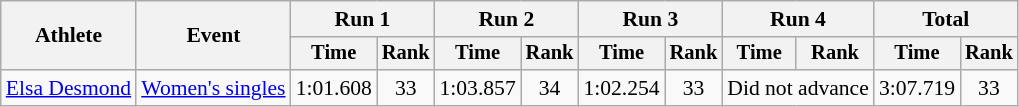<table class="wikitable" style="font-size:90%">
<tr>
<th rowspan="2">Athlete</th>
<th rowspan="2">Event</th>
<th colspan=2>Run 1</th>
<th colspan=2>Run 2</th>
<th colspan=2>Run 3</th>
<th colspan=2>Run 4</th>
<th colspan=2>Total</th>
</tr>
<tr style="font-size:95%">
<th>Time</th>
<th>Rank</th>
<th>Time</th>
<th>Rank</th>
<th>Time</th>
<th>Rank</th>
<th>Time</th>
<th>Rank</th>
<th>Time</th>
<th>Rank</th>
</tr>
<tr align=center>
<td align=left><a href='#'>Elsa Desmond</a></td>
<td align=left><a href='#'>Women's singles</a></td>
<td>1:01.608</td>
<td>33</td>
<td>1:03.857</td>
<td>34</td>
<td>1:02.254</td>
<td>33</td>
<td colspan="2">Did not advance</td>
<td>3:07.719</td>
<td>33</td>
</tr>
</table>
